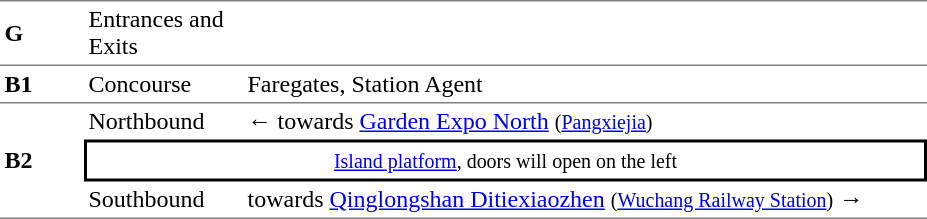<table table border=0 cellspacing=0 cellpadding=3>
<tr>
<td style="border-top:solid 1px gray;border-bottom:solid 0px gray;" width=50><strong>G</strong></td>
<td style="border-top:solid 1px gray;border-bottom:solid 0px gray;" width=100>Entrances and Exits</td>
<td style="border-top:solid 1px gray;border-bottom:solid 0px gray;" width=450></td>
</tr>
<tr>
<td style="border-top:solid 1px gray;border-bottom:solid 1px gray;" width=50><strong>B1</strong></td>
<td style="border-top:solid 1px gray;border-bottom:solid 1px gray;" width=100>Concourse</td>
<td style="border-top:solid 1px gray;border-bottom:solid 1px gray;" width=450>Faregates, Station Agent</td>
</tr>
<tr>
<td style="border-bottom:solid 1px gray;" rowspan=3><strong>B2</strong></td>
<td>Northbound</td>
<td>←  towards <a href='#'>Garden Expo North</a> <small>(<a href='#'>Pangxiejia</a>)</small></td>
</tr>
<tr>
<td style="border-right:solid 2px black;border-left:solid 2px black;border-top:solid 2px black;border-bottom:solid 2px black;text-align:center;" colspan=2><small><a href='#'>Island platform</a>, doors will open on the left</small></td>
</tr>
<tr>
<td style="border-bottom:solid 1px gray;">Southbound</td>
<td style="border-bottom:solid 1px gray;"> towards <a href='#'>Qinglongshan Ditiexiaozhen</a> <small>(<a href='#'>Wuchang Railway Station</a>)</small> →</td>
</tr>
</table>
